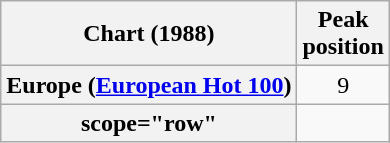<table class="wikitable sortable plainrowheaders">
<tr>
<th>Chart (1988)</th>
<th>Peak<br>position</th>
</tr>
<tr>
<th scope="row">Europe (<a href='#'>European Hot 100</a>)</th>
<td align="center">9</td>
</tr>
<tr>
<th>scope="row"</th>
</tr>
</table>
